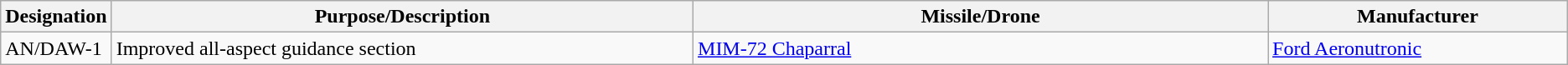<table class="wikitable sortable">
<tr>
<th scope="col">Designation</th>
<th scope="col" style="width: 500px;">Purpose/Description</th>
<th scope="col" style="width: 500px;">Missile/Drone</th>
<th scope="col" style="width: 250px;">Manufacturer</th>
</tr>
<tr>
<td>AN/DAW-1</td>
<td>Improved all-aspect guidance section</td>
<td><a href='#'>MIM-72 Chaparral</a></td>
<td><a href='#'>Ford Aeronutronic</a></td>
</tr>
</table>
